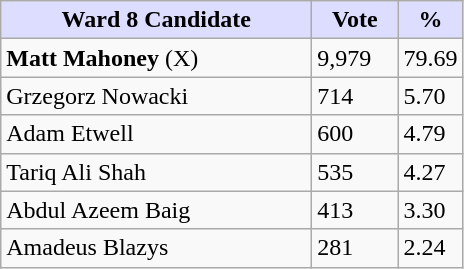<table class="wikitable">
<tr>
<th style="background:#ddf; width:200px;">Ward 8 Candidate</th>
<th style="background:#ddf; width:50px;">Vote</th>
<th style="background:#ddf; width:30px;">%</th>
</tr>
<tr>
<td><strong>Matt Mahoney</strong> (X)</td>
<td>9,979</td>
<td>79.69</td>
</tr>
<tr>
<td>Grzegorz Nowacki</td>
<td>714</td>
<td>5.70</td>
</tr>
<tr>
<td>Adam Etwell</td>
<td>600</td>
<td>4.79</td>
</tr>
<tr>
<td>Tariq Ali Shah</td>
<td>535</td>
<td>4.27</td>
</tr>
<tr>
<td>Abdul Azeem Baig</td>
<td>413</td>
<td>3.30</td>
</tr>
<tr>
<td>Amadeus Blazys</td>
<td>281</td>
<td>2.24</td>
</tr>
</table>
